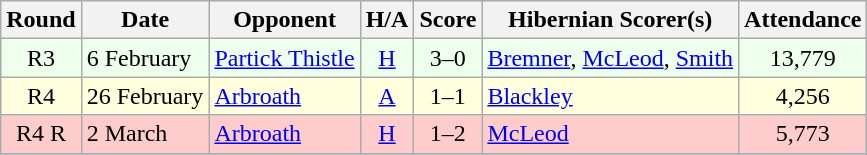<table class="wikitable" style="text-align:center">
<tr>
<th>Round</th>
<th>Date</th>
<th>Opponent</th>
<th>H/A</th>
<th>Score</th>
<th>Hibernian Scorer(s)</th>
<th>Attendance</th>
</tr>
<tr bgcolor=#EEFFEE>
<td>R3</td>
<td align=left>6 February</td>
<td align=left><a href='#'>Partick Thistle</a></td>
<td><a href='#'>H</a></td>
<td>3–0</td>
<td align=left><a href='#'>Bremner</a>, <a href='#'>McLeod</a>, <a href='#'>Smith</a></td>
<td>13,779</td>
</tr>
<tr bgcolor=#FFFFDD>
<td>R4</td>
<td align=left>26 February</td>
<td align=left><a href='#'>Arbroath</a></td>
<td><a href='#'>A</a></td>
<td>1–1</td>
<td align=left><a href='#'>Blackley</a></td>
<td>4,256</td>
</tr>
<tr bgcolor=#FFCCCC>
<td>R4 R</td>
<td align=left>2 March</td>
<td align=left><a href='#'>Arbroath</a></td>
<td><a href='#'>H</a></td>
<td>1–2</td>
<td align=left><a href='#'>McLeod</a></td>
<td>5,773</td>
</tr>
<tr>
</tr>
</table>
